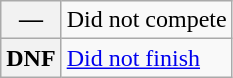<table class="wikitable">
<tr>
<th scope="row">—</th>
<td>Did not compete</td>
</tr>
<tr>
<th scope="row">DNF</th>
<td><a href='#'>Did not finish</a></td>
</tr>
</table>
